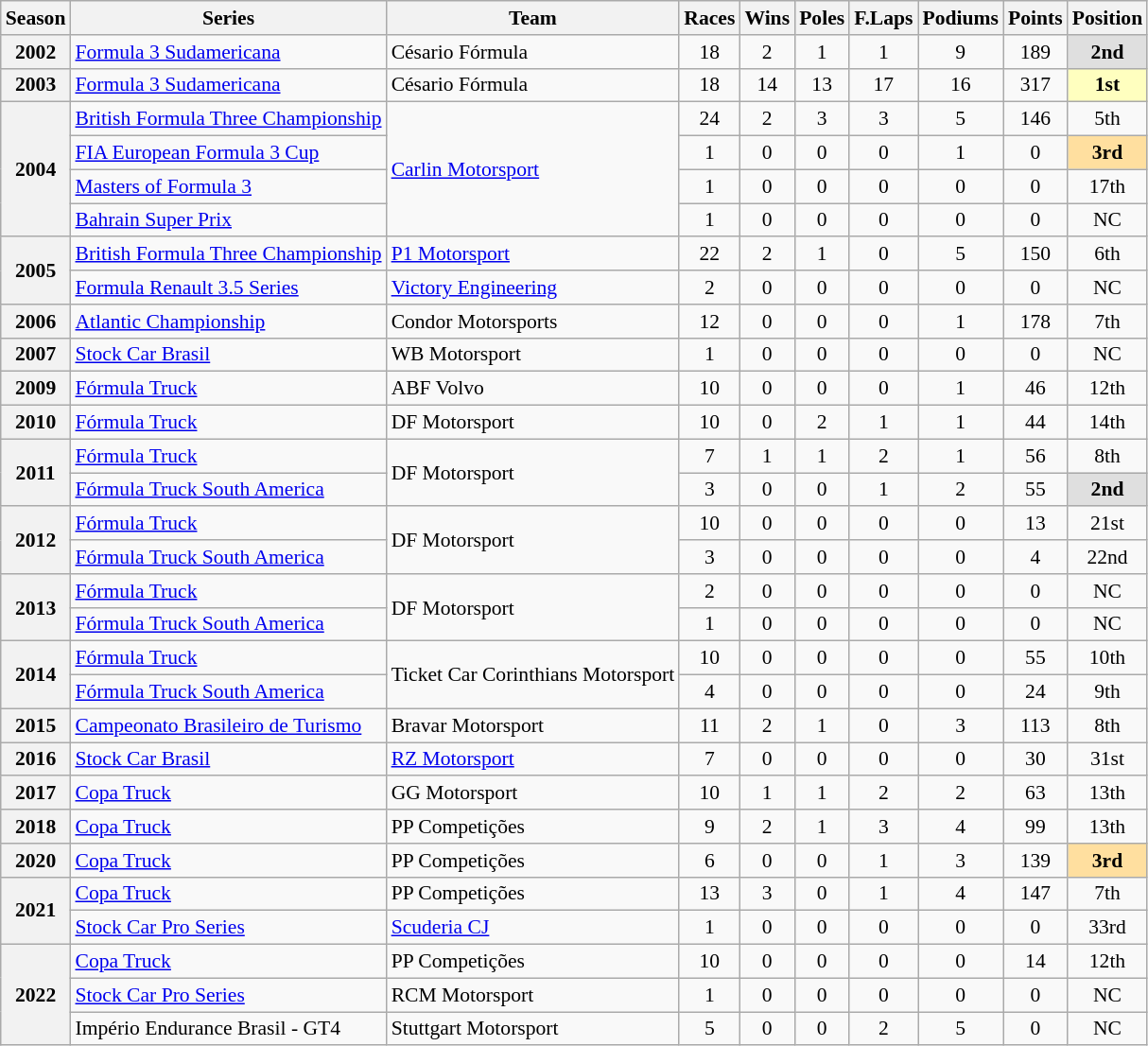<table class="wikitable" style="font-size: 90%; text-align:center">
<tr>
<th>Season</th>
<th>Series</th>
<th>Team</th>
<th>Races</th>
<th>Wins</th>
<th>Poles</th>
<th>F.Laps</th>
<th>Podiums</th>
<th>Points</th>
<th>Position</th>
</tr>
<tr>
<th>2002</th>
<td align=left><a href='#'>Formula 3 Sudamericana</a></td>
<td align=left>Césario Fórmula</td>
<td>18</td>
<td>2</td>
<td>1</td>
<td>1</td>
<td>9</td>
<td>189</td>
<td style="background:#DFDFDF;"><strong>2nd</strong></td>
</tr>
<tr>
<th>2003</th>
<td align=left><a href='#'>Formula 3 Sudamericana</a></td>
<td align=left>Césario Fórmula</td>
<td>18</td>
<td>14</td>
<td>13</td>
<td>17</td>
<td>16</td>
<td>317</td>
<td style="background:#FFFFBF;"><strong>1st</strong></td>
</tr>
<tr>
<th rowspan=4>2004</th>
<td align=left><a href='#'>British Formula Three Championship</a></td>
<td rowspan=4 align=left><a href='#'>Carlin Motorsport</a></td>
<td>24</td>
<td>2</td>
<td>3</td>
<td>3</td>
<td>5</td>
<td>146</td>
<td>5th</td>
</tr>
<tr>
<td align=left><a href='#'>FIA European Formula 3 Cup</a></td>
<td>1</td>
<td>0</td>
<td>0</td>
<td>0</td>
<td>1</td>
<td>0</td>
<td style="background:#FFDF9F;"><strong>3rd</strong></td>
</tr>
<tr>
<td align=left><a href='#'>Masters of Formula 3</a></td>
<td>1</td>
<td>0</td>
<td>0</td>
<td>0</td>
<td>0</td>
<td>0</td>
<td>17th</td>
</tr>
<tr>
<td align=left><a href='#'>Bahrain Super Prix</a></td>
<td>1</td>
<td>0</td>
<td>0</td>
<td>0</td>
<td>0</td>
<td>0</td>
<td>NC</td>
</tr>
<tr>
<th rowspan=2>2005</th>
<td align=left><a href='#'>British Formula Three Championship</a></td>
<td align=left><a href='#'>P1 Motorsport</a></td>
<td>22</td>
<td>2</td>
<td>1</td>
<td>0</td>
<td>5</td>
<td>150</td>
<td>6th</td>
</tr>
<tr>
<td align=left><a href='#'>Formula Renault 3.5 Series</a></td>
<td align=left><a href='#'>Victory Engineering</a></td>
<td>2</td>
<td>0</td>
<td>0</td>
<td>0</td>
<td>0</td>
<td>0</td>
<td>NC</td>
</tr>
<tr>
<th>2006</th>
<td align=left><a href='#'>Atlantic Championship</a></td>
<td align=left>Condor Motorsports</td>
<td>12</td>
<td>0</td>
<td>0</td>
<td>0</td>
<td>1</td>
<td>178</td>
<td>7th</td>
</tr>
<tr>
<th>2007</th>
<td align=left><a href='#'>Stock Car Brasil</a></td>
<td align=left>WB Motorsport</td>
<td>1</td>
<td>0</td>
<td>0</td>
<td>0</td>
<td>0</td>
<td>0</td>
<td>NC</td>
</tr>
<tr>
<th>2009</th>
<td align=left><a href='#'>Fórmula Truck</a></td>
<td align=left>ABF Volvo</td>
<td>10</td>
<td>0</td>
<td>0</td>
<td>0</td>
<td>1</td>
<td>46</td>
<td>12th</td>
</tr>
<tr>
<th>2010</th>
<td align=left><a href='#'>Fórmula Truck</a></td>
<td align=left>DF Motorsport</td>
<td>10</td>
<td>0</td>
<td>2</td>
<td>1</td>
<td>1</td>
<td>44</td>
<td>14th</td>
</tr>
<tr>
<th rowspan=2>2011</th>
<td align=left><a href='#'>Fórmula Truck</a></td>
<td rowspan=2 align=left>DF Motorsport</td>
<td>7</td>
<td>1</td>
<td>1</td>
<td>2</td>
<td>1</td>
<td>56</td>
<td>8th</td>
</tr>
<tr>
<td align=left><a href='#'>Fórmula Truck South America</a></td>
<td>3</td>
<td>0</td>
<td>0</td>
<td>1</td>
<td>2</td>
<td>55</td>
<td style="background:#DFDFDF;"><strong>2nd</strong></td>
</tr>
<tr>
<th rowspan=2>2012</th>
<td align=left><a href='#'>Fórmula Truck</a></td>
<td rowspan=2 align=left>DF Motorsport</td>
<td>10</td>
<td>0</td>
<td>0</td>
<td>0</td>
<td>0</td>
<td>13</td>
<td>21st</td>
</tr>
<tr>
<td align=left><a href='#'>Fórmula Truck South America</a></td>
<td>3</td>
<td>0</td>
<td>0</td>
<td>0</td>
<td>0</td>
<td>4</td>
<td>22nd</td>
</tr>
<tr>
<th rowspan=2>2013</th>
<td align=left><a href='#'>Fórmula Truck</a></td>
<td rowspan=2 align=left>DF Motorsport</td>
<td>2</td>
<td>0</td>
<td>0</td>
<td>0</td>
<td>0</td>
<td>0</td>
<td>NC</td>
</tr>
<tr>
<td align=left><a href='#'>Fórmula Truck South America</a></td>
<td>1</td>
<td>0</td>
<td>0</td>
<td>0</td>
<td>0</td>
<td>0</td>
<td>NC</td>
</tr>
<tr>
<th rowspan=2>2014</th>
<td align=left><a href='#'>Fórmula Truck</a></td>
<td rowspan=2 align=left>Ticket Car Corinthians Motorsport</td>
<td>10</td>
<td>0</td>
<td>0</td>
<td>0</td>
<td>0</td>
<td>55</td>
<td>10th</td>
</tr>
<tr>
<td align=left><a href='#'>Fórmula Truck South America</a></td>
<td>4</td>
<td>0</td>
<td>0</td>
<td>0</td>
<td>0</td>
<td>24</td>
<td>9th</td>
</tr>
<tr>
<th>2015</th>
<td align=left><a href='#'>Campeonato Brasileiro de Turismo</a></td>
<td align=left>Bravar Motorsport</td>
<td>11</td>
<td>2</td>
<td>1</td>
<td>0</td>
<td>3</td>
<td>113</td>
<td>8th</td>
</tr>
<tr>
<th>2016</th>
<td align=left><a href='#'>Stock Car Brasil</a></td>
<td align=left><a href='#'>RZ Motorsport</a></td>
<td>7</td>
<td>0</td>
<td>0</td>
<td>0</td>
<td>0</td>
<td>30</td>
<td>31st</td>
</tr>
<tr>
<th>2017</th>
<td align=left><a href='#'>Copa Truck</a></td>
<td align=left>GG Motorsport</td>
<td>10</td>
<td>1</td>
<td>1</td>
<td>2</td>
<td>2</td>
<td>63</td>
<td>13th</td>
</tr>
<tr>
<th>2018</th>
<td align=left><a href='#'>Copa Truck</a></td>
<td align=left>PP Competições</td>
<td>9</td>
<td>2</td>
<td>1</td>
<td>3</td>
<td>4</td>
<td>99</td>
<td>13th</td>
</tr>
<tr>
<th>2020</th>
<td align=left><a href='#'>Copa Truck</a></td>
<td align=left>PP Competições</td>
<td>6</td>
<td>0</td>
<td>0</td>
<td>1</td>
<td>3</td>
<td>139</td>
<td style="background:#FFDF9F;"><strong>3rd</strong></td>
</tr>
<tr>
<th rowspan=2>2021</th>
<td align=left><a href='#'>Copa Truck</a></td>
<td align=left>PP Competições</td>
<td>13</td>
<td>3</td>
<td>0</td>
<td>1</td>
<td>4</td>
<td>147</td>
<td>7th</td>
</tr>
<tr>
<td align=left><a href='#'>Stock Car Pro Series</a></td>
<td align=left><a href='#'>Scuderia CJ</a></td>
<td>1</td>
<td>0</td>
<td>0</td>
<td>0</td>
<td>0</td>
<td>0</td>
<td>33rd</td>
</tr>
<tr>
<th rowspan=3>2022</th>
<td align=left><a href='#'>Copa Truck</a></td>
<td align=left>PP Competições</td>
<td>10</td>
<td>0</td>
<td>0</td>
<td>0</td>
<td>0</td>
<td>14</td>
<td>12th</td>
</tr>
<tr>
<td align=left><a href='#'>Stock Car Pro Series</a></td>
<td align=left>RCM Motorsport</td>
<td>1</td>
<td>0</td>
<td>0</td>
<td>0</td>
<td>0</td>
<td>0</td>
<td>NC</td>
</tr>
<tr>
<td align=left>Império Endurance Brasil - GT4</td>
<td align=left>Stuttgart Motorsport</td>
<td>5</td>
<td>0</td>
<td>0</td>
<td>2</td>
<td>5</td>
<td>0</td>
<td>NC</td>
</tr>
</table>
